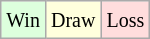<table class="wikitable">
<tr>
<td style="background-color: #ddffdd;"><small>Win</small></td>
<td style="background-color: #ffffdd;"><small>Draw</small></td>
<td style="background-color: #ffdddd;"><small>Loss</small></td>
</tr>
</table>
